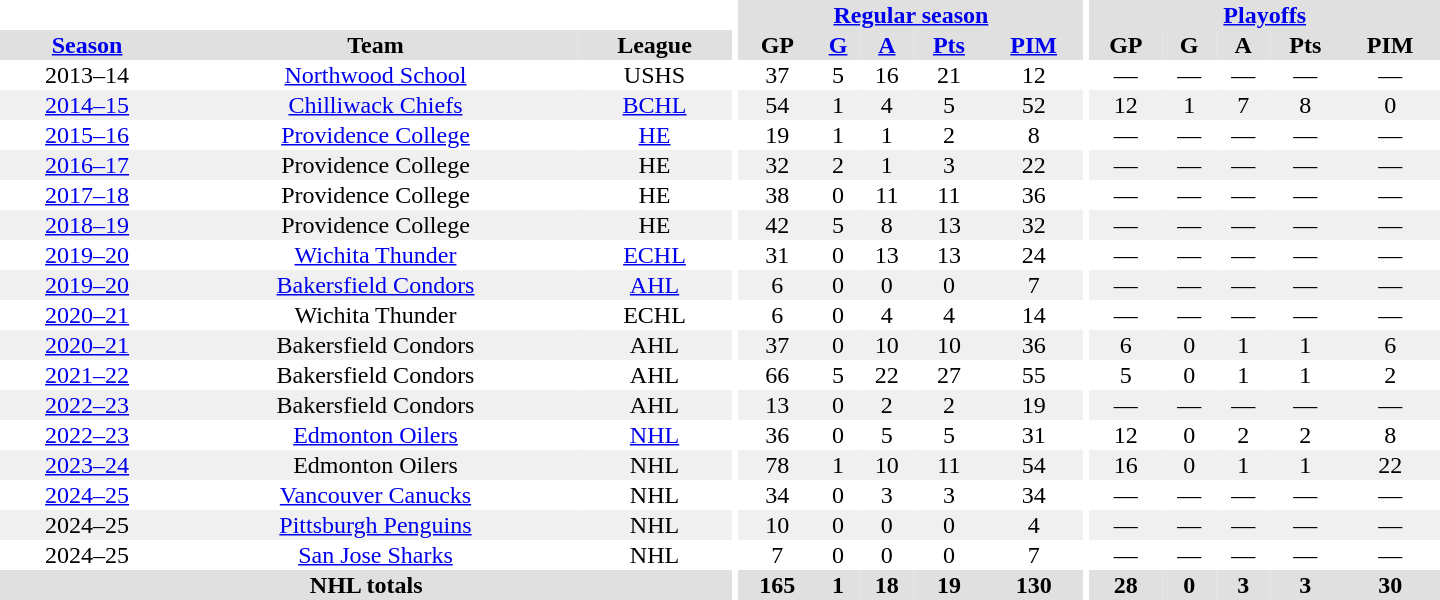<table border="0" cellpadding="1" cellspacing="0" style="text-align:center; width:60em;">
<tr bgcolor="#e0e0e0">
<th colspan="3" bgcolor="#ffffff"></th>
<th rowspan="100" bgcolor="#ffffff"></th>
<th colspan="5"><a href='#'>Regular season</a></th>
<th rowspan="100" bgcolor="#ffffff"></th>
<th colspan="5"><a href='#'>Playoffs</a></th>
</tr>
<tr bgcolor="#e0e0e0">
<th><a href='#'>Season</a></th>
<th>Team</th>
<th>League</th>
<th>GP</th>
<th><a href='#'>G</a></th>
<th><a href='#'>A</a></th>
<th><a href='#'>Pts</a></th>
<th><a href='#'>PIM</a></th>
<th>GP</th>
<th>G</th>
<th>A</th>
<th>Pts</th>
<th>PIM</th>
</tr>
<tr>
<td>2013–14</td>
<td><a href='#'>Northwood School</a></td>
<td>USHS</td>
<td>37</td>
<td>5</td>
<td>16</td>
<td>21</td>
<td>12</td>
<td>—</td>
<td>—</td>
<td>—</td>
<td>—</td>
<td>—</td>
</tr>
<tr bgcolor="#f0f0f0">
<td><a href='#'>2014–15</a></td>
<td><a href='#'>Chilliwack Chiefs</a></td>
<td><a href='#'>BCHL</a></td>
<td>54</td>
<td>1</td>
<td>4</td>
<td>5</td>
<td>52</td>
<td>12</td>
<td>1</td>
<td>7</td>
<td>8</td>
<td>0</td>
</tr>
<tr>
<td><a href='#'>2015–16</a></td>
<td><a href='#'>Providence College</a></td>
<td><a href='#'>HE</a></td>
<td>19</td>
<td>1</td>
<td>1</td>
<td>2</td>
<td>8</td>
<td>—</td>
<td>—</td>
<td>—</td>
<td>—</td>
<td>—</td>
</tr>
<tr bgcolor="#f0f0f0">
<td><a href='#'>2016–17</a></td>
<td>Providence College</td>
<td>HE</td>
<td>32</td>
<td>2</td>
<td>1</td>
<td>3</td>
<td>22</td>
<td>—</td>
<td>—</td>
<td>—</td>
<td>—</td>
<td>—</td>
</tr>
<tr>
<td><a href='#'>2017–18</a></td>
<td>Providence College</td>
<td>HE</td>
<td>38</td>
<td>0</td>
<td>11</td>
<td>11</td>
<td>36</td>
<td>—</td>
<td>—</td>
<td>—</td>
<td>—</td>
<td>—</td>
</tr>
<tr bgcolor="#f0f0f0">
<td><a href='#'>2018–19</a></td>
<td>Providence College</td>
<td>HE</td>
<td>42</td>
<td>5</td>
<td>8</td>
<td>13</td>
<td>32</td>
<td>—</td>
<td>—</td>
<td>—</td>
<td>—</td>
<td>—</td>
</tr>
<tr>
<td><a href='#'>2019–20</a></td>
<td><a href='#'>Wichita Thunder</a></td>
<td><a href='#'>ECHL</a></td>
<td>31</td>
<td>0</td>
<td>13</td>
<td>13</td>
<td>24</td>
<td>—</td>
<td>—</td>
<td>—</td>
<td>—</td>
<td>—</td>
</tr>
<tr bgcolor="#f0f0f0">
<td><a href='#'>2019–20</a></td>
<td><a href='#'>Bakersfield Condors</a></td>
<td><a href='#'>AHL</a></td>
<td>6</td>
<td>0</td>
<td>0</td>
<td>0</td>
<td>7</td>
<td>—</td>
<td>—</td>
<td>—</td>
<td>—</td>
<td>—</td>
</tr>
<tr>
<td><a href='#'>2020–21</a></td>
<td>Wichita Thunder</td>
<td>ECHL</td>
<td>6</td>
<td>0</td>
<td>4</td>
<td>4</td>
<td>14</td>
<td>—</td>
<td>—</td>
<td>—</td>
<td>—</td>
<td>—</td>
</tr>
<tr bgcolor="#f0f0f0">
<td><a href='#'>2020–21</a></td>
<td>Bakersfield Condors</td>
<td>AHL</td>
<td>37</td>
<td>0</td>
<td>10</td>
<td>10</td>
<td>36</td>
<td>6</td>
<td>0</td>
<td>1</td>
<td>1</td>
<td>6</td>
</tr>
<tr>
<td><a href='#'>2021–22</a></td>
<td>Bakersfield Condors</td>
<td>AHL</td>
<td>66</td>
<td>5</td>
<td>22</td>
<td>27</td>
<td>55</td>
<td>5</td>
<td>0</td>
<td>1</td>
<td>1</td>
<td>2</td>
</tr>
<tr bgcolor="#f0f0f0">
<td><a href='#'>2022–23</a></td>
<td>Bakersfield Condors</td>
<td>AHL</td>
<td>13</td>
<td>0</td>
<td>2</td>
<td>2</td>
<td>19</td>
<td>—</td>
<td>—</td>
<td>—</td>
<td>—</td>
<td>—</td>
</tr>
<tr>
<td><a href='#'>2022–23</a></td>
<td><a href='#'>Edmonton Oilers</a></td>
<td><a href='#'>NHL</a></td>
<td>36</td>
<td>0</td>
<td>5</td>
<td>5</td>
<td>31</td>
<td>12</td>
<td>0</td>
<td>2</td>
<td>2</td>
<td>8</td>
</tr>
<tr bgcolor="#f0f0f0">
<td><a href='#'>2023–24</a></td>
<td>Edmonton Oilers</td>
<td>NHL</td>
<td>78</td>
<td>1</td>
<td>10</td>
<td>11</td>
<td>54</td>
<td>16</td>
<td>0</td>
<td>1</td>
<td>1</td>
<td>22</td>
</tr>
<tr>
<td><a href='#'>2024–25</a></td>
<td><a href='#'>Vancouver Canucks</a></td>
<td>NHL</td>
<td>34</td>
<td>0</td>
<td>3</td>
<td>3</td>
<td>34</td>
<td>—</td>
<td>—</td>
<td>—</td>
<td>—</td>
<td>—</td>
</tr>
<tr bgcolor="#f0f0f0">
<td>2024–25</td>
<td><a href='#'>Pittsburgh Penguins</a></td>
<td>NHL</td>
<td>10</td>
<td>0</td>
<td>0</td>
<td>0</td>
<td>4</td>
<td>—</td>
<td>—</td>
<td>—</td>
<td>—</td>
<td>—</td>
</tr>
<tr>
<td>2024–25</td>
<td><a href='#'>San Jose Sharks</a></td>
<td>NHL</td>
<td>7</td>
<td>0</td>
<td>0</td>
<td>0</td>
<td>7</td>
<td>—</td>
<td>—</td>
<td>—</td>
<td>—</td>
<td>—</td>
</tr>
<tr bgcolor="#e0e0e0">
<th colspan="3">NHL totals</th>
<th>165</th>
<th>1</th>
<th>18</th>
<th>19</th>
<th>130</th>
<th>28</th>
<th>0</th>
<th>3</th>
<th>3</th>
<th>30</th>
</tr>
</table>
